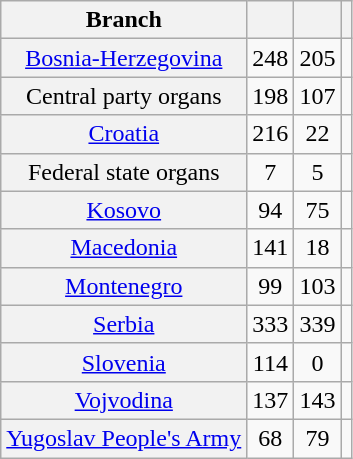<table class="wikitable sortable" style=text-align:center>
<tr>
<th scope=col>Branch</th>
<th scope=col></th>
<th scope=col></th>
<th scope=col class="unsortable"></th>
</tr>
<tr>
<th align="center" scope="row" style="font-weight:normal;"><a href='#'>Bosnia-Herzegovina</a></th>
<td>248</td>
<td>205</td>
<td></td>
</tr>
<tr>
<th align="center" scope="row" style="font-weight:normal;">Central party organs</th>
<td>198</td>
<td>107</td>
<td></td>
</tr>
<tr>
<th align="center" scope="row" style="font-weight:normal;"><a href='#'>Croatia</a></th>
<td>216</td>
<td>22</td>
<td></td>
</tr>
<tr>
<th align="center" scope="row" style="font-weight:normal;">Federal state organs</th>
<td>7</td>
<td>5</td>
<td></td>
</tr>
<tr>
<th align="center" scope="row" style="font-weight:normal;"><a href='#'>Kosovo</a></th>
<td>94</td>
<td>75</td>
<td></td>
</tr>
<tr>
<th align="center" scope="row" style="font-weight:normal;"><a href='#'>Macedonia</a></th>
<td>141</td>
<td>18</td>
<td></td>
</tr>
<tr>
<th align="center" scope="row" style="font-weight:normal;"><a href='#'>Montenegro</a></th>
<td>99</td>
<td>103</td>
<td></td>
</tr>
<tr>
<th align="center" scope="row" style="font-weight:normal;"><a href='#'>Serbia</a></th>
<td>333</td>
<td>339</td>
<td></td>
</tr>
<tr>
<th align="center" scope="row" style="font-weight:normal;"><a href='#'>Slovenia</a></th>
<td>114</td>
<td>0</td>
<td></td>
</tr>
<tr>
<th align="center" scope="row" style="font-weight:normal;"><a href='#'>Vojvodina</a></th>
<td>137</td>
<td>143</td>
<td></td>
</tr>
<tr>
<th align="center" scope="row" style="font-weight:normal;"><a href='#'>Yugoslav People's Army</a></th>
<td>68</td>
<td>79</td>
<td></td>
</tr>
</table>
